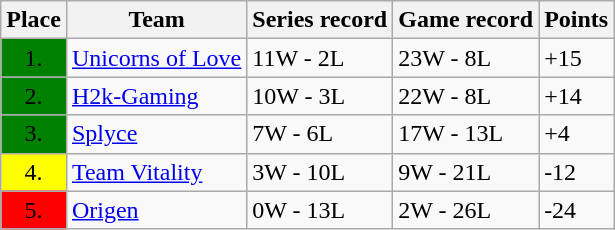<table class="wikitable sortable">
<tr>
<th>Place</th>
<th>Team</th>
<th>Series record</th>
<th>Game record</th>
<th>Points</th>
</tr>
<tr>
<td style="text-align:center; background:green;">1.</td>
<td><a href='#'>Unicorns of Love</a></td>
<td data-sort-value="01">11W - 2L</td>
<td data-sort-value="01">23W - 8L</td>
<td>+15</td>
</tr>
<tr>
<td style="text-align:center; background:green;">2.</td>
<td><a href='#'>H2k-Gaming</a></td>
<td data-sort-value="02">10W - 3L</td>
<td data-sort-value="02">22W - 8L</td>
<td>+14</td>
</tr>
<tr>
<td style="text-align:center; background:green;">3.</td>
<td><a href='#'>Splyce</a></td>
<td data-sort-value="03">7W - 6L</td>
<td data-sort-value="03">17W - 13L</td>
<td>+4</td>
</tr>
<tr>
<td style="text-align:center; background:yellow;">4.</td>
<td><a href='#'>Team Vitality</a></td>
<td data-sort-value="04">3W - 10L</td>
<td data-sort-value="04">9W - 21L</td>
<td>-12</td>
</tr>
<tr>
<td style="text-align:center; background:red;">5.</td>
<td><a href='#'>Origen</a></td>
<td data-sort-value="05">0W - 13L</td>
<td data-sort-value="05">2W - 26L</td>
<td>-24</td>
</tr>
</table>
